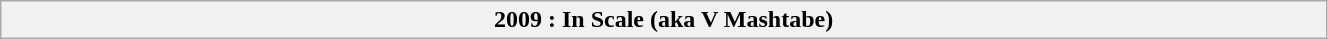<table class="wikitable left" style="width:70%;">
<tr>
<th scope=col>2009 : <strong>In Scale</strong> (aka V Mashtabe)</th>
</tr>
</table>
